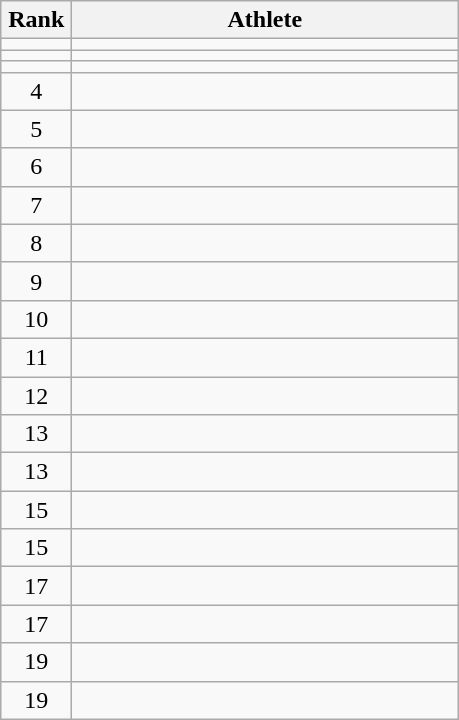<table class="wikitable" style="text-align: center;">
<tr>
<th width=40>Rank</th>
<th width=250>Athlete</th>
</tr>
<tr>
<td></td>
<td align=left></td>
</tr>
<tr>
<td></td>
<td align=left></td>
</tr>
<tr>
<td></td>
<td align=left></td>
</tr>
<tr>
<td>4</td>
<td align=left></td>
</tr>
<tr>
<td>5</td>
<td align=left></td>
</tr>
<tr>
<td>6</td>
<td align=left></td>
</tr>
<tr>
<td>7</td>
<td align=left></td>
</tr>
<tr>
<td>8</td>
<td align=left></td>
</tr>
<tr>
<td>9</td>
<td align=left></td>
</tr>
<tr>
<td>10</td>
<td align=left></td>
</tr>
<tr>
<td>11</td>
<td align=left></td>
</tr>
<tr>
<td>12</td>
<td align=left></td>
</tr>
<tr>
<td>13</td>
<td align=left></td>
</tr>
<tr>
<td>13</td>
<td align=left></td>
</tr>
<tr>
<td>15</td>
<td align=left></td>
</tr>
<tr>
<td>15</td>
<td align=left></td>
</tr>
<tr>
<td>17</td>
<td align=left></td>
</tr>
<tr>
<td>17</td>
<td align=left></td>
</tr>
<tr>
<td>19</td>
<td align=left></td>
</tr>
<tr>
<td>19</td>
<td align=left></td>
</tr>
</table>
